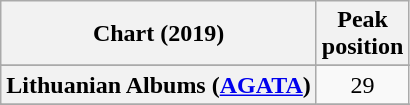<table class="wikitable sortable plainrowheaders" style="text-align:center">
<tr>
<th scope="col">Chart (2019)</th>
<th scope="col">Peak<br>position</th>
</tr>
<tr>
</tr>
<tr>
</tr>
<tr>
</tr>
<tr>
</tr>
<tr>
</tr>
<tr>
</tr>
<tr>
</tr>
<tr>
</tr>
<tr>
</tr>
<tr>
</tr>
<tr>
</tr>
<tr>
</tr>
<tr>
</tr>
<tr>
</tr>
<tr>
<th scope="row">Lithuanian Albums (<a href='#'>AGATA</a>)</th>
<td>29</td>
</tr>
<tr>
</tr>
<tr>
</tr>
<tr>
</tr>
<tr>
</tr>
<tr>
</tr>
<tr>
</tr>
<tr>
</tr>
<tr>
</tr>
<tr>
</tr>
<tr>
</tr>
<tr>
</tr>
<tr>
</tr>
<tr>
</tr>
<tr>
</tr>
</table>
